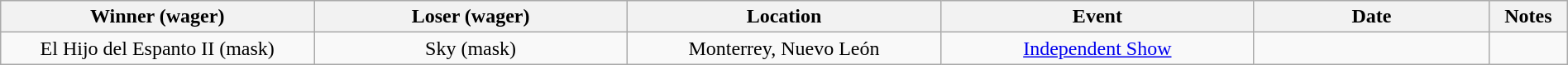<table class="wikitable" width=100%>
<tr>
<th width=20%>Winner (wager)</th>
<th width=20%>Loser (wager)</th>
<th width=20%>Location</th>
<th width=20%>Event</th>
<th width=15%>Date</th>
<th width=5%>Notes</th>
</tr>
<tr align="center">
<td>El Hijo del Espanto II (mask)</td>
<td>Sky (mask)</td>
<td>Monterrey, Nuevo León</td>
<td><a href='#'>Independent Show</a></td>
<td></td>
<td></td>
</tr>
</table>
